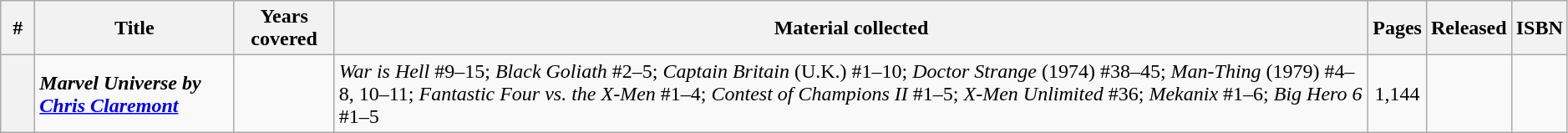<table class="wikitable sortable" width=99%>
<tr>
<th class="unsortable" width=20px>#</th>
<th>Title</th>
<th>Years covered</th>
<th class="unsortable">Material collected</th>
<th>Pages</th>
<th>Released</th>
<th class="unsortable">ISBN</th>
</tr>
<tr>
<th style="background-color: light grey;"></th>
<td><strong><em>Marvel Universe by <a href='#'>Chris Claremont</a></em></strong></td>
<td></td>
<td><em>War is Hell</em> #9–15; <em>Black Goliath</em> #2–5; <em>Captain Britain</em> (U.K.) #1–10; <em>Doctor Strange</em> (1974) #38–45; <em>Man-Thing</em> (1979) #4–8, 10–11; <em>Fantastic Four vs. the X-Men</em> #1–4; <em>Contest of Champions II</em> #1–5; <em>X-Men Unlimited</em> #36; <em>Mekanix</em> #1–6; <em>Big Hero 6</em> #1–5</td>
<td style="text-align: center;">1,144</td>
<td></td>
<td></td>
</tr>
</table>
